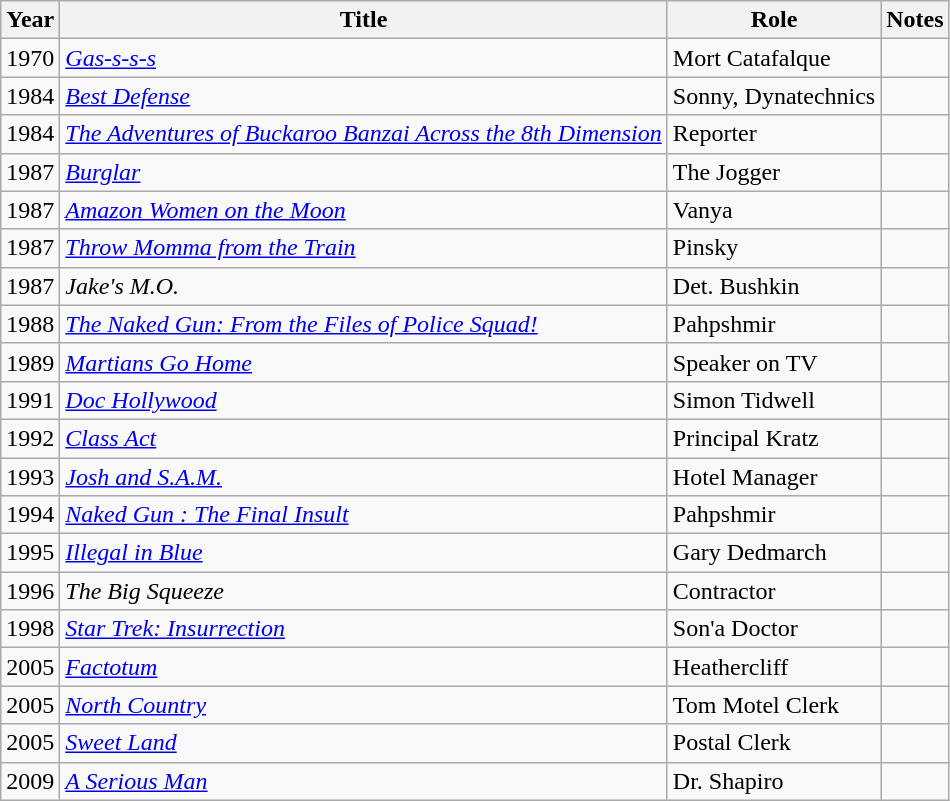<table class="wikitable sortable">
<tr>
<th>Year</th>
<th>Title</th>
<th>Role</th>
<th>Notes</th>
</tr>
<tr>
<td>1970</td>
<td><em><a href='#'>Gas-s-s-s</a></em></td>
<td>Mort Catafalque</td>
<td></td>
</tr>
<tr>
<td>1984</td>
<td><em><a href='#'>Best Defense</a></em></td>
<td>Sonny, Dynatechnics</td>
<td></td>
</tr>
<tr>
<td>1984</td>
<td><em><a href='#'>The Adventures of Buckaroo Banzai Across the 8th Dimension</a></em></td>
<td>Reporter</td>
<td></td>
</tr>
<tr>
<td>1987</td>
<td><a href='#'><em>Burglar</em></a></td>
<td>The Jogger</td>
<td></td>
</tr>
<tr>
<td>1987</td>
<td><em><a href='#'>Amazon Women on the Moon</a></em></td>
<td>Vanya</td>
<td></td>
</tr>
<tr>
<td>1987</td>
<td><em><a href='#'>Throw Momma from the Train</a></em></td>
<td>Pinsky</td>
<td></td>
</tr>
<tr>
<td>1987</td>
<td><em>Jake's M.O.</em></td>
<td>Det. Bushkin</td>
<td></td>
</tr>
<tr>
<td>1988</td>
<td><em><a href='#'>The Naked Gun: From the Files of Police Squad!</a></em></td>
<td>Pahpshmir</td>
<td></td>
</tr>
<tr>
<td>1989</td>
<td><a href='#'><em>Martians Go Home</em></a></td>
<td>Speaker on TV</td>
<td></td>
</tr>
<tr>
<td>1991</td>
<td><em><a href='#'>Doc Hollywood</a></em></td>
<td>Simon Tidwell</td>
<td></td>
</tr>
<tr>
<td>1992</td>
<td><em><a href='#'>Class Act</a></em></td>
<td>Principal Kratz</td>
<td></td>
</tr>
<tr>
<td>1993</td>
<td><em><a href='#'>Josh and S.A.M.</a></em></td>
<td>Hotel Manager</td>
<td></td>
</tr>
<tr>
<td>1994</td>
<td><em><a href='#'>Naked Gun : The Final Insult</a></em></td>
<td>Pahpshmir</td>
<td></td>
</tr>
<tr>
<td>1995</td>
<td><em><a href='#'>Illegal in Blue</a></em></td>
<td>Gary Dedmarch</td>
<td></td>
</tr>
<tr>
<td>1996</td>
<td><em>The Big Squeeze</em></td>
<td>Contractor</td>
<td></td>
</tr>
<tr>
<td>1998</td>
<td><em><a href='#'>Star Trek: Insurrection</a></em></td>
<td>Son'a Doctor</td>
<td></td>
</tr>
<tr>
<td>2005</td>
<td><a href='#'><em>Factotum</em></a></td>
<td>Heathercliff</td>
<td></td>
</tr>
<tr>
<td>2005</td>
<td><a href='#'><em>North Country</em></a></td>
<td>Tom Motel Clerk</td>
<td></td>
</tr>
<tr>
<td>2005</td>
<td><em><a href='#'>Sweet Land</a></em></td>
<td>Postal Clerk</td>
<td></td>
</tr>
<tr>
<td>2009</td>
<td><em><a href='#'>A Serious Man</a></em></td>
<td>Dr. Shapiro</td>
<td></td>
</tr>
</table>
